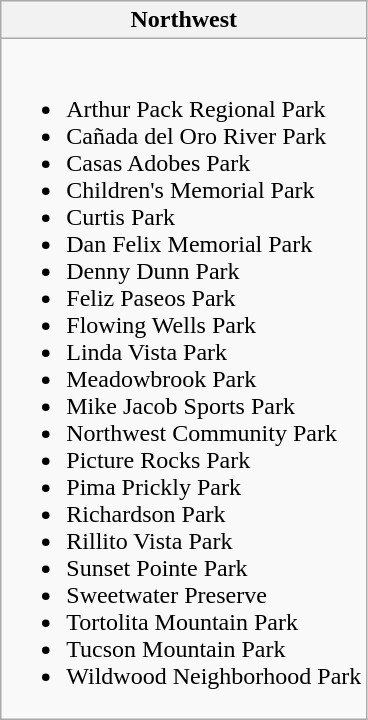<table class="wikitable collapsible collapsed">
<tr>
<th>Northwest</th>
</tr>
<tr>
<td><br><ul><li>Arthur Pack Regional Park</li><li>Cañada del Oro River Park</li><li>Casas Adobes Park</li><li>Children's Memorial Park</li><li>Curtis Park</li><li>Dan Felix Memorial Park</li><li>Denny Dunn Park</li><li>Feliz Paseos Park</li><li>Flowing Wells Park</li><li>Linda Vista Park</li><li>Meadowbrook Park</li><li>Mike Jacob Sports Park</li><li>Northwest Community Park</li><li>Picture Rocks Park</li><li>Pima Prickly Park</li><li>Richardson Park</li><li>Rillito Vista Park</li><li>Sunset Pointe Park</li><li>Sweetwater Preserve</li><li>Tortolita Mountain Park</li><li>Tucson Mountain Park</li><li>Wildwood Neighborhood Park</li></ul></td>
</tr>
</table>
